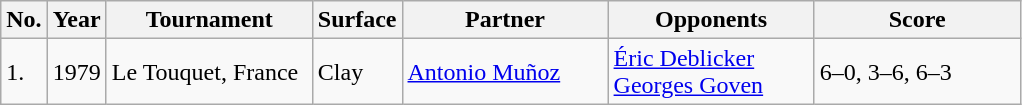<table class="sortable wikitable">
<tr>
<th style="width:20px">No.</th>
<th style="width:30px">Year</th>
<th style="width:130px">Tournament</th>
<th style="width:50px">Surface</th>
<th style="width:130px">Partner</th>
<th style="width:130px">Opponents</th>
<th style="width:130px" class="unsortable">Score</th>
</tr>
<tr>
<td>1.</td>
<td>1979</td>
<td>Le Touquet, France</td>
<td>Clay</td>
<td> <a href='#'>Antonio Muñoz</a></td>
<td> <a href='#'>Éric Deblicker</a><br> <a href='#'>Georges Goven</a></td>
<td>6–0, 3–6, 6–3</td>
</tr>
</table>
